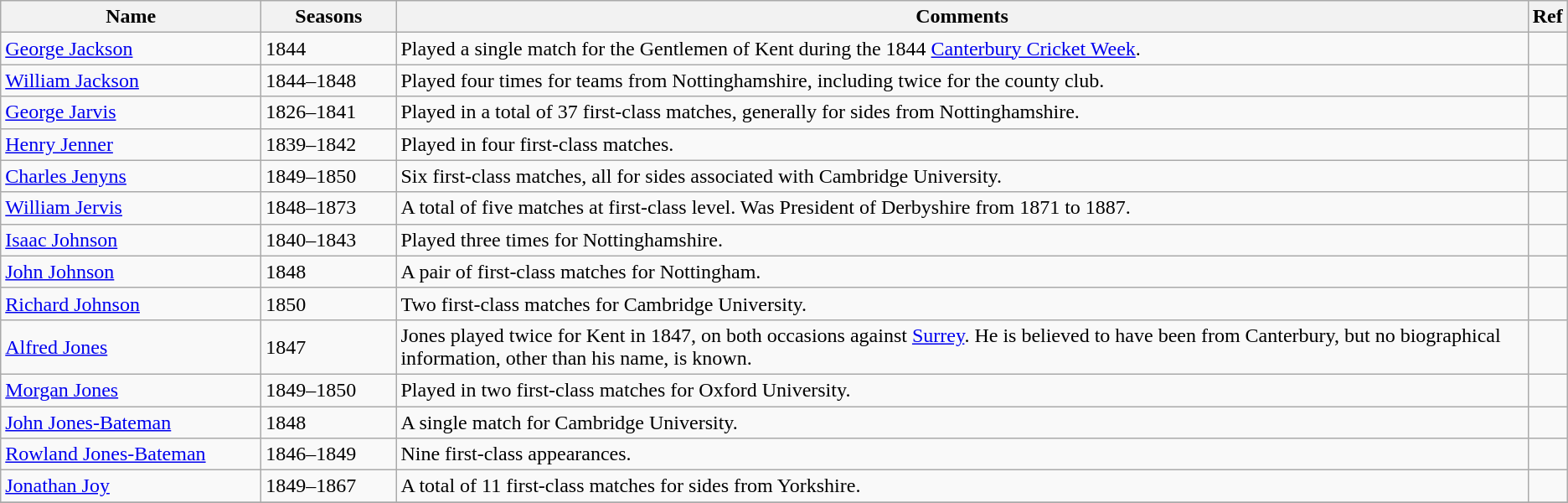<table class="wikitable">
<tr>
<th style="width:200px">Name</th>
<th style="width: 100px">Seasons</th>
<th>Comments</th>
<th>Ref</th>
</tr>
<tr>
<td><a href='#'>George Jackson</a></td>
<td>1844</td>
<td>Played a single match for the Gentlemen of Kent during the 1844 <a href='#'>Canterbury Cricket Week</a>.</td>
<td></td>
</tr>
<tr>
<td><a href='#'>William Jackson</a></td>
<td>1844–1848</td>
<td>Played four times for teams from Nottinghamshire, including twice for the county club.</td>
<td></td>
</tr>
<tr>
<td><a href='#'>George Jarvis</a></td>
<td>1826–1841</td>
<td>Played in a total of 37 first-class matches, generally for sides from Nottinghamshire.</td>
<td></td>
</tr>
<tr>
<td><a href='#'>Henry Jenner</a></td>
<td>1839–1842</td>
<td>Played in four first-class matches.</td>
<td></td>
</tr>
<tr>
<td><a href='#'>Charles Jenyns</a></td>
<td>1849–1850</td>
<td>Six first-class matches, all for sides associated with Cambridge University.</td>
<td></td>
</tr>
<tr>
<td><a href='#'>William Jervis</a></td>
<td>1848–1873</td>
<td>A total of five matches at first-class level. Was President of Derbyshire from 1871 to 1887.</td>
<td></td>
</tr>
<tr>
<td><a href='#'>Isaac Johnson</a></td>
<td>1840–1843</td>
<td>Played three times for Nottinghamshire.</td>
<td></td>
</tr>
<tr>
<td><a href='#'>John Johnson</a></td>
<td>1848</td>
<td>A pair of first-class matches for Nottingham.</td>
<td></td>
</tr>
<tr>
<td><a href='#'>Richard Johnson</a></td>
<td>1850</td>
<td>Two first-class matches for Cambridge University.</td>
<td></td>
</tr>
<tr>
<td><a href='#'>Alfred Jones</a></td>
<td>1847</td>
<td>Jones played twice for Kent in 1847, on both occasions against <a href='#'>Surrey</a>. He is believed to have been from Canterbury, but no biographical information, other than his name, is known.</td>
<td></td>
</tr>
<tr>
<td><a href='#'>Morgan Jones</a></td>
<td>1849–1850</td>
<td>Played in two first-class matches for Oxford University.</td>
<td></td>
</tr>
<tr>
<td><a href='#'>John Jones-Bateman</a></td>
<td>1848</td>
<td>A single match for Cambridge University.</td>
<td></td>
</tr>
<tr>
<td><a href='#'>Rowland Jones-Bateman</a></td>
<td>1846–1849</td>
<td>Nine first-class appearances.</td>
<td></td>
</tr>
<tr>
<td><a href='#'>Jonathan Joy</a></td>
<td>1849–1867</td>
<td>A total of 11 first-class matches for sides from Yorkshire.</td>
<td></td>
</tr>
<tr>
</tr>
</table>
